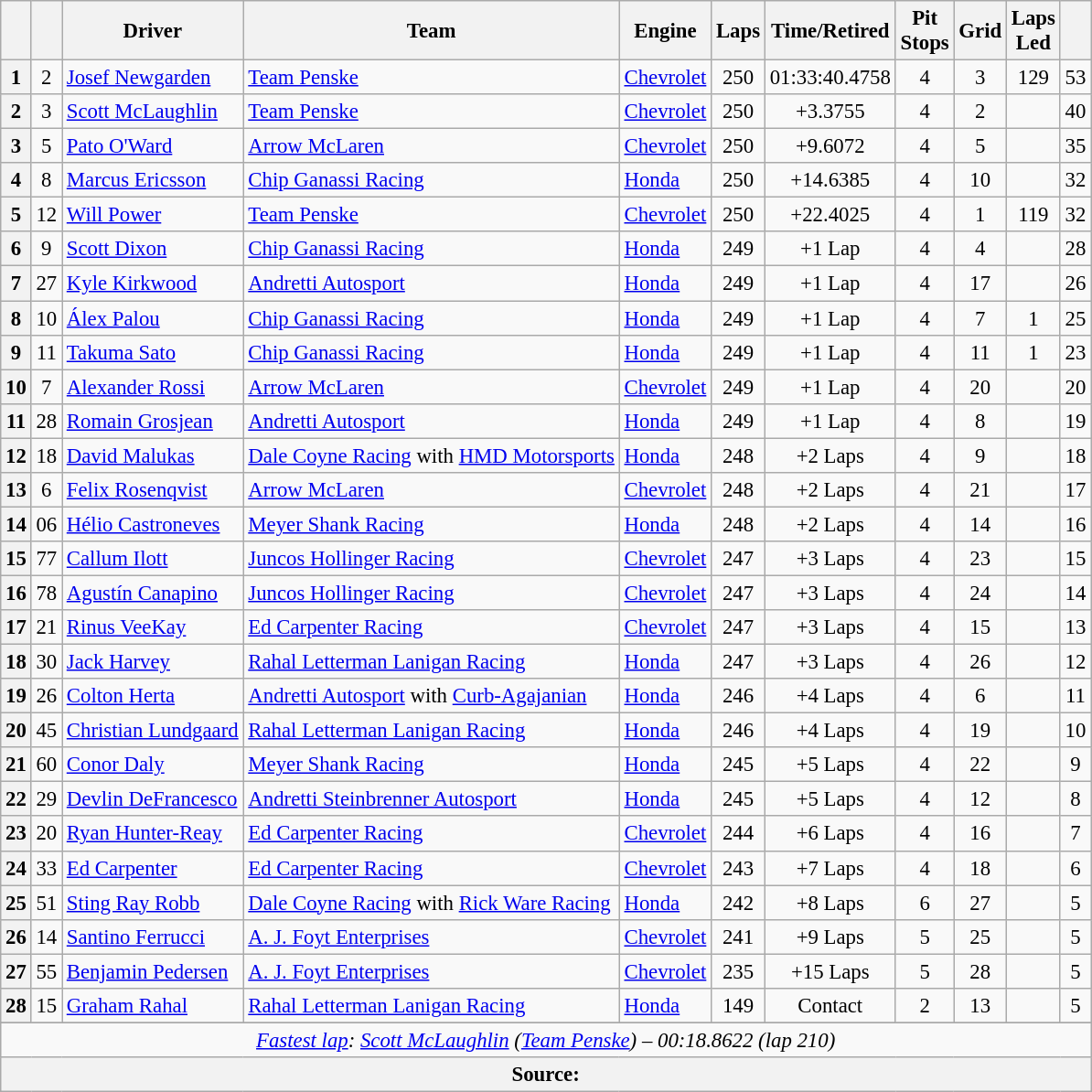<table class="wikitable sortable" style="font-size:95%;">
<tr>
<th scope="col"></th>
<th scope="col"></th>
<th scope="col">Driver</th>
<th scope="col">Team</th>
<th scope="col">Engine</th>
<th class="unsortable" scope="col">Laps</th>
<th class="unsortable" scope="col">Time/Retired</th>
<th scope="col">Pit<br>Stops</th>
<th scope="col">Grid</th>
<th scope="col">Laps<br>Led</th>
<th scope="col"></th>
</tr>
<tr>
<th>1</th>
<td align="center">2</td>
<td> <a href='#'>Josef Newgarden</a> <strong></strong></td>
<td><a href='#'>Team Penske</a></td>
<td><a href='#'>Chevrolet</a></td>
<td align="center">250</td>
<td align="center">01:33:40.4758</td>
<td align="center">4</td>
<td align="center">3</td>
<td align="center">129</td>
<td align="center">53</td>
</tr>
<tr>
<th>2</th>
<td align="center">3</td>
<td> <a href='#'>Scott McLaughlin</a></td>
<td><a href='#'>Team Penske</a></td>
<td><a href='#'>Chevrolet</a></td>
<td align="center">250</td>
<td align="center">+3.3755</td>
<td align="center">4</td>
<td align="center">2</td>
<td align="center"></td>
<td align="center">40</td>
</tr>
<tr>
<th>3</th>
<td align="center">5</td>
<td> <a href='#'>Pato O'Ward</a> <strong></strong></td>
<td><a href='#'>Arrow McLaren</a></td>
<td><a href='#'>Chevrolet</a></td>
<td align="center">250</td>
<td align="center">+9.6072</td>
<td align="center">4</td>
<td align="center">5</td>
<td align="center"></td>
<td align="center">35</td>
</tr>
<tr>
<th>4</th>
<td align="center">8</td>
<td> <a href='#'>Marcus Ericsson</a></td>
<td><a href='#'>Chip Ganassi Racing</a></td>
<td><a href='#'>Honda</a></td>
<td align="center">250</td>
<td align="center">+14.6385</td>
<td align="center">4</td>
<td align="center">10</td>
<td align="center"></td>
<td align="center">32</td>
</tr>
<tr>
<th>5</th>
<td align="center">12</td>
<td> <a href='#'>Will Power</a></td>
<td><a href='#'>Team Penske</a></td>
<td><a href='#'>Chevrolet</a></td>
<td align="center">250</td>
<td align="center">+22.4025</td>
<td align="center">4</td>
<td align="center">1</td>
<td align="center">119</td>
<td align="center">32</td>
</tr>
<tr>
<th>6</th>
<td align="center">9</td>
<td> <a href='#'>Scott Dixon</a></td>
<td><a href='#'>Chip Ganassi Racing</a></td>
<td><a href='#'>Honda</a></td>
<td align="center">249</td>
<td align="center">+1 Lap</td>
<td align="center">4</td>
<td align="center">4</td>
<td align="center"></td>
<td align="center">28</td>
</tr>
<tr>
<th>7</th>
<td align="center">27</td>
<td> <a href='#'>Kyle Kirkwood</a></td>
<td><a href='#'>Andretti Autosport</a></td>
<td><a href='#'>Honda</a></td>
<td align="center">249</td>
<td align="center">+1 Lap</td>
<td align="center">4</td>
<td align="center">17</td>
<td align="center"></td>
<td align="center">26</td>
</tr>
<tr>
<th>8</th>
<td align="center">10</td>
<td> <a href='#'>Álex Palou</a></td>
<td><a href='#'>Chip Ganassi Racing</a></td>
<td><a href='#'>Honda</a></td>
<td align="center">249</td>
<td align="center">+1 Lap</td>
<td align="center">4</td>
<td align="center">7</td>
<td align="center">1</td>
<td align="center">25</td>
</tr>
<tr>
<th>9</th>
<td align="center">11</td>
<td> <a href='#'>Takuma Sato</a></td>
<td><a href='#'>Chip Ganassi Racing</a></td>
<td><a href='#'>Honda</a></td>
<td align="center">249</td>
<td align="center">+1 Lap</td>
<td align="center">4</td>
<td align="center">11</td>
<td align="center">1</td>
<td align="center">23</td>
</tr>
<tr>
<th>10</th>
<td align="center">7</td>
<td> <a href='#'>Alexander Rossi</a></td>
<td><a href='#'>Arrow McLaren</a></td>
<td><a href='#'>Chevrolet</a></td>
<td align="center">249</td>
<td align="center">+1 Lap</td>
<td align="center">4</td>
<td align="center">20</td>
<td align="center"></td>
<td align="center">20</td>
</tr>
<tr>
<th>11</th>
<td align="center">28</td>
<td> <a href='#'>Romain Grosjean</a></td>
<td><a href='#'>Andretti Autosport</a></td>
<td><a href='#'>Honda</a></td>
<td align="center">249</td>
<td align="center">+1 Lap</td>
<td align="center">4</td>
<td align="center">8</td>
<td align="center"></td>
<td align="center">19</td>
</tr>
<tr>
<th>12</th>
<td align="center">18</td>
<td> <a href='#'>David Malukas</a></td>
<td><a href='#'>Dale Coyne Racing</a> with <a href='#'>HMD Motorsports</a></td>
<td><a href='#'>Honda</a></td>
<td align="center">248</td>
<td align="center">+2 Laps</td>
<td align="center">4</td>
<td align="center">9</td>
<td align="center"></td>
<td align="center">18</td>
</tr>
<tr>
<th>13</th>
<td align="center">6</td>
<td> <a href='#'>Felix Rosenqvist</a></td>
<td><a href='#'>Arrow McLaren</a></td>
<td><a href='#'>Chevrolet</a></td>
<td align="center">248</td>
<td align="center">+2 Laps</td>
<td align="center">4</td>
<td align="center">21</td>
<td align="center"></td>
<td align="center">17</td>
</tr>
<tr>
<th>14</th>
<td align="center">06</td>
<td> <a href='#'>Hélio Castroneves</a> <strong></strong></td>
<td><a href='#'>Meyer Shank Racing</a></td>
<td><a href='#'>Honda</a></td>
<td align="center">248</td>
<td align="center">+2 Laps</td>
<td align="center">4</td>
<td align="center">14</td>
<td align="center"></td>
<td align="center">16</td>
</tr>
<tr>
<th>15</th>
<td align="center">77</td>
<td> <a href='#'>Callum Ilott</a></td>
<td><a href='#'>Juncos Hollinger Racing</a></td>
<td><a href='#'>Chevrolet</a></td>
<td align="center">247</td>
<td align="center">+3 Laps</td>
<td align="center">4</td>
<td align="center">23</td>
<td align="center"></td>
<td align="center">15</td>
</tr>
<tr>
<th>16</th>
<td align="center">78</td>
<td> <a href='#'>Agustín Canapino</a> <strong></strong></td>
<td><a href='#'>Juncos Hollinger Racing</a></td>
<td><a href='#'>Chevrolet</a></td>
<td align="center">247</td>
<td align="center">+3 Laps</td>
<td align="center">4</td>
<td align="center">24</td>
<td align="center"></td>
<td align="center">14</td>
</tr>
<tr>
<th>17</th>
<td align="center">21</td>
<td> <a href='#'>Rinus VeeKay</a></td>
<td><a href='#'>Ed Carpenter Racing</a></td>
<td><a href='#'>Chevrolet</a></td>
<td align="center">247</td>
<td align="center">+3 Laps</td>
<td align="center">4</td>
<td align="center">15</td>
<td align="center"></td>
<td align="center">13</td>
</tr>
<tr>
<th>18</th>
<td align="center">30</td>
<td> <a href='#'>Jack Harvey</a></td>
<td><a href='#'>Rahal Letterman Lanigan Racing</a></td>
<td><a href='#'>Honda</a></td>
<td align="center">247</td>
<td align="center">+3 Laps</td>
<td align="center">4</td>
<td align="center">26</td>
<td align="center"></td>
<td align="center">12</td>
</tr>
<tr>
<th>19</th>
<td align="center">26</td>
<td> <a href='#'>Colton Herta</a></td>
<td><a href='#'>Andretti Autosport</a> with <a href='#'>Curb-Agajanian</a></td>
<td><a href='#'>Honda</a></td>
<td align="center">246</td>
<td align="center">+4 Laps</td>
<td align="center">4</td>
<td align="center">6</td>
<td align="center"></td>
<td align="center">11</td>
</tr>
<tr>
<th>20</th>
<td align="center">45</td>
<td> <a href='#'>Christian Lundgaard</a></td>
<td><a href='#'>Rahal Letterman Lanigan Racing</a></td>
<td><a href='#'>Honda</a></td>
<td align="center">246</td>
<td align="center">+4 Laps</td>
<td align="center">4</td>
<td align="center">19</td>
<td align="center"></td>
<td align="center">10</td>
</tr>
<tr>
<th>21</th>
<td align="center">60</td>
<td> <a href='#'>Conor Daly</a></td>
<td><a href='#'>Meyer Shank Racing</a></td>
<td><a href='#'>Honda</a></td>
<td align="center">245</td>
<td align="center">+5 Laps</td>
<td align="center">4</td>
<td align="center">22</td>
<td align="center"></td>
<td align="center">9</td>
</tr>
<tr>
<th>22</th>
<td align="center">29</td>
<td> <a href='#'>Devlin DeFrancesco</a></td>
<td><a href='#'>Andretti Steinbrenner Autosport</a></td>
<td><a href='#'>Honda</a></td>
<td align="center">245</td>
<td align="center">+5 Laps</td>
<td align="center">4</td>
<td align="center">12</td>
<td align="center"></td>
<td align="center">8</td>
</tr>
<tr>
<th>23</th>
<td align="center">20</td>
<td> <a href='#'>Ryan Hunter-Reay</a> <strong></strong></td>
<td><a href='#'>Ed Carpenter Racing</a></td>
<td><a href='#'>Chevrolet</a></td>
<td align="center">244</td>
<td align="center">+6 Laps</td>
<td align="center">4</td>
<td align="center">16</td>
<td align="center"></td>
<td align="center">7</td>
</tr>
<tr>
<th>24</th>
<td align="center">33</td>
<td> <a href='#'>Ed Carpenter</a></td>
<td><a href='#'>Ed Carpenter Racing</a></td>
<td><a href='#'>Chevrolet</a></td>
<td align="center">243</td>
<td align="center">+7 Laps</td>
<td align="center">4</td>
<td align="center">18</td>
<td align="center"></td>
<td align="center">6</td>
</tr>
<tr>
<th>25</th>
<td align="center">51</td>
<td> <a href='#'>Sting Ray Robb</a> <strong></strong></td>
<td><a href='#'>Dale Coyne Racing</a> with <a href='#'>Rick Ware Racing</a></td>
<td><a href='#'>Honda</a></td>
<td align="center">242</td>
<td align="center">+8 Laps</td>
<td align="center">6</td>
<td align="center">27</td>
<td align="center"></td>
<td align="center">5</td>
</tr>
<tr>
<th>26</th>
<td align="center">14</td>
<td> <a href='#'>Santino Ferrucci</a></td>
<td><a href='#'>A. J. Foyt Enterprises</a></td>
<td><a href='#'>Chevrolet</a></td>
<td align="center">241</td>
<td align="center">+9 Laps</td>
<td align="center">5</td>
<td align="center">25</td>
<td align="center"></td>
<td align="center">5</td>
</tr>
<tr>
<th>27</th>
<td align="center">55</td>
<td> <a href='#'>Benjamin Pedersen</a> <strong></strong></td>
<td><a href='#'>A. J. Foyt Enterprises</a></td>
<td><a href='#'>Chevrolet</a></td>
<td align="center">235</td>
<td align="center">+15 Laps</td>
<td align="center">5</td>
<td align="center">28</td>
<td align="center"></td>
<td align="center">5</td>
</tr>
<tr>
<th>28</th>
<td align="center">15</td>
<td> <a href='#'>Graham Rahal</a></td>
<td><a href='#'>Rahal Letterman Lanigan Racing</a></td>
<td><a href='#'>Honda</a></td>
<td align="center">149</td>
<td align="center">Contact</td>
<td align="center">2</td>
<td align="center">13</td>
<td align="center"></td>
<td align="center">5</td>
</tr>
<tr>
</tr>
<tr class="sortbottom">
<td colspan="11" style="text-align:center"><em><a href='#'>Fastest lap</a>:  <a href='#'>Scott McLaughlin</a> (<a href='#'>Team Penske</a>) – 00:18.8622 (lap 210)</em></td>
</tr>
<tr class="sortbottom">
<th colspan="11">Source:</th>
</tr>
</table>
